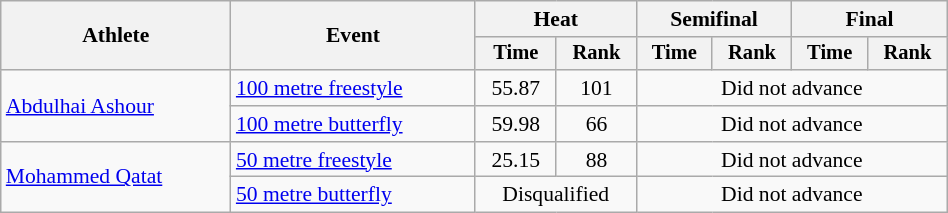<table class="wikitable" style="text-align:center; font-size:90%; width:50%;">
<tr>
<th rowspan="2">Athlete</th>
<th rowspan="2">Event</th>
<th colspan="2">Heat</th>
<th colspan="2">Semifinal</th>
<th colspan="2">Final</th>
</tr>
<tr style="font-size:95%">
<th>Time</th>
<th>Rank</th>
<th>Time</th>
<th>Rank</th>
<th>Time</th>
<th>Rank</th>
</tr>
<tr>
<td align=left rowspan=2><a href='#'>Abdulhai Ashour</a></td>
<td align=left><a href='#'>100 metre freestyle</a></td>
<td>55.87</td>
<td>101</td>
<td colspan=4>Did not advance</td>
</tr>
<tr>
<td align=left><a href='#'>100 metre butterfly</a></td>
<td>59.98</td>
<td>66</td>
<td colspan=4>Did not advance</td>
</tr>
<tr>
<td align=left rowspan=2><a href='#'>Mohammed Qatat</a></td>
<td align=left><a href='#'>50 metre freestyle</a></td>
<td>25.15</td>
<td>88</td>
<td colspan=4>Did not advance</td>
</tr>
<tr>
<td align=left><a href='#'>50 metre butterfly</a></td>
<td colspan=2>Disqualified</td>
<td colspan=4>Did not advance</td>
</tr>
</table>
